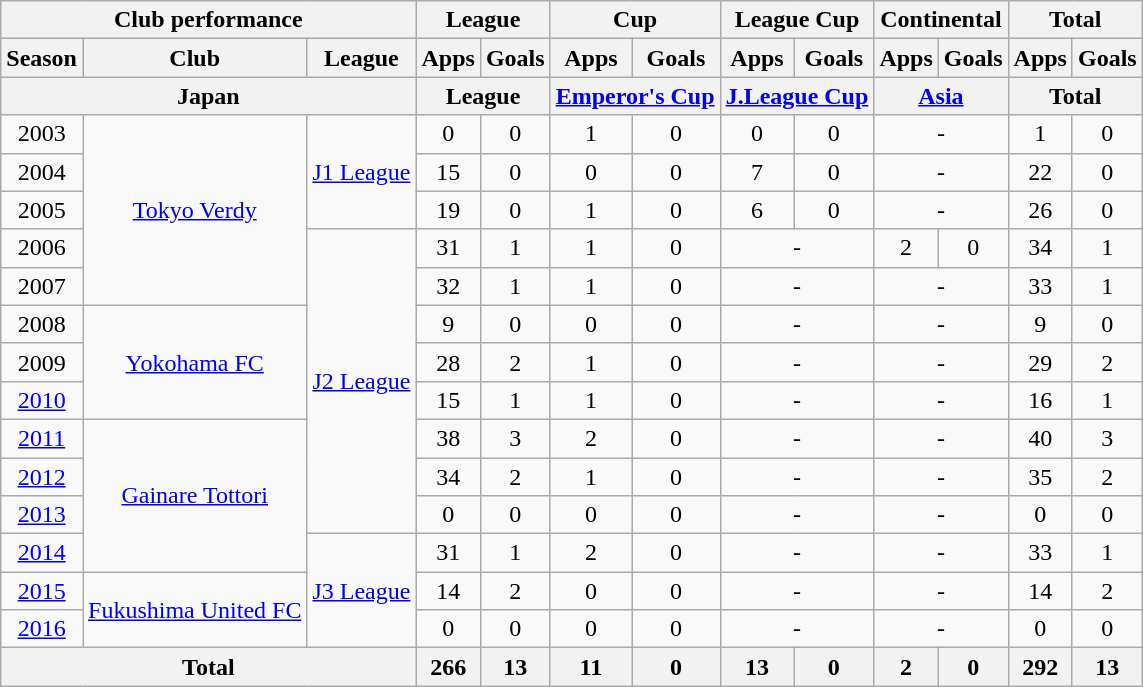<table class="wikitable" style="text-align:center;">
<tr>
<th colspan=3>Club performance</th>
<th colspan=2>League</th>
<th colspan=2>Cup</th>
<th colspan=2>League Cup</th>
<th colspan=2>Continental</th>
<th colspan=2>Total</th>
</tr>
<tr>
<th>Season</th>
<th>Club</th>
<th>League</th>
<th>Apps</th>
<th>Goals</th>
<th>Apps</th>
<th>Goals</th>
<th>Apps</th>
<th>Goals</th>
<th>Apps</th>
<th>Goals</th>
<th>Apps</th>
<th>Goals</th>
</tr>
<tr>
<th colspan=3>Japan</th>
<th colspan=2>League</th>
<th colspan=2><a href='#'>Emperor's Cup</a></th>
<th colspan=2><a href='#'>J.League Cup</a></th>
<th colspan=2><a href='#'>Asia</a></th>
<th colspan=2>Total</th>
</tr>
<tr>
<td>2003</td>
<td rowspan="5"><a href='#'>Tokyo Verdy</a></td>
<td rowspan="3"><a href='#'>J1 League</a></td>
<td>0</td>
<td>0</td>
<td>1</td>
<td>0</td>
<td>0</td>
<td>0</td>
<td colspan="2">-</td>
<td>1</td>
<td>0</td>
</tr>
<tr>
<td>2004</td>
<td>15</td>
<td>0</td>
<td>0</td>
<td>0</td>
<td>7</td>
<td>0</td>
<td colspan="2">-</td>
<td>22</td>
<td>0</td>
</tr>
<tr>
<td>2005</td>
<td>19</td>
<td>0</td>
<td>1</td>
<td>0</td>
<td>6</td>
<td>0</td>
<td colspan="2">-</td>
<td>26</td>
<td>0</td>
</tr>
<tr>
<td>2006</td>
<td rowspan="8"><a href='#'>J2 League</a></td>
<td>31</td>
<td>1</td>
<td>1</td>
<td>0</td>
<td colspan="2">-</td>
<td>2</td>
<td>0</td>
<td>34</td>
<td>1</td>
</tr>
<tr>
<td>2007</td>
<td>32</td>
<td>1</td>
<td>1</td>
<td>0</td>
<td colspan="2">-</td>
<td colspan="2">-</td>
<td>33</td>
<td>1</td>
</tr>
<tr>
<td>2008</td>
<td rowspan="3"><a href='#'>Yokohama FC</a></td>
<td>9</td>
<td>0</td>
<td>0</td>
<td>0</td>
<td colspan="2">-</td>
<td colspan="2">-</td>
<td>9</td>
<td>0</td>
</tr>
<tr>
<td>2009</td>
<td>28</td>
<td>2</td>
<td>1</td>
<td>0</td>
<td colspan="2">-</td>
<td colspan="2">-</td>
<td>29</td>
<td>2</td>
</tr>
<tr>
<td><a href='#'>2010</a></td>
<td>15</td>
<td>1</td>
<td>1</td>
<td>0</td>
<td colspan="2">-</td>
<td colspan="2">-</td>
<td>16</td>
<td>1</td>
</tr>
<tr>
<td><a href='#'>2011</a></td>
<td rowspan="4"><a href='#'>Gainare Tottori</a></td>
<td>38</td>
<td>3</td>
<td>2</td>
<td>0</td>
<td colspan="2">-</td>
<td colspan="2">-</td>
<td>40</td>
<td>3</td>
</tr>
<tr>
<td><a href='#'>2012</a></td>
<td>34</td>
<td>2</td>
<td>1</td>
<td>0</td>
<td colspan="2">-</td>
<td colspan="2">-</td>
<td>35</td>
<td>2</td>
</tr>
<tr>
<td><a href='#'>2013</a></td>
<td>0</td>
<td>0</td>
<td>0</td>
<td>0</td>
<td colspan="2">-</td>
<td colspan="2">-</td>
<td>0</td>
<td>0</td>
</tr>
<tr>
<td><a href='#'>2014</a></td>
<td rowspan="3"><a href='#'>J3 League</a></td>
<td>31</td>
<td>1</td>
<td>2</td>
<td>0</td>
<td colspan="2">-</td>
<td colspan="2">-</td>
<td>33</td>
<td>1</td>
</tr>
<tr>
<td><a href='#'>2015</a></td>
<td rowspan="2"><a href='#'>Fukushima United FC</a></td>
<td>14</td>
<td>2</td>
<td>0</td>
<td>0</td>
<td colspan="2">-</td>
<td colspan="2">-</td>
<td>14</td>
<td>2</td>
</tr>
<tr>
<td><a href='#'>2016</a></td>
<td>0</td>
<td>0</td>
<td>0</td>
<td>0</td>
<td colspan="2">-</td>
<td colspan="2">-</td>
<td>0</td>
<td>0</td>
</tr>
<tr>
<th colspan=3>Total</th>
<th>266</th>
<th>13</th>
<th>11</th>
<th>0</th>
<th>13</th>
<th>0</th>
<th>2</th>
<th>0</th>
<th>292</th>
<th>13</th>
</tr>
</table>
